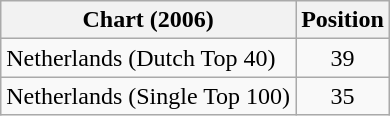<table class="wikitable sortable">
<tr>
<th>Chart (2006)</th>
<th>Position</th>
</tr>
<tr>
<td>Netherlands (Dutch Top 40)</td>
<td align="center">39</td>
</tr>
<tr>
<td>Netherlands (Single Top 100)</td>
<td align="center">35</td>
</tr>
</table>
